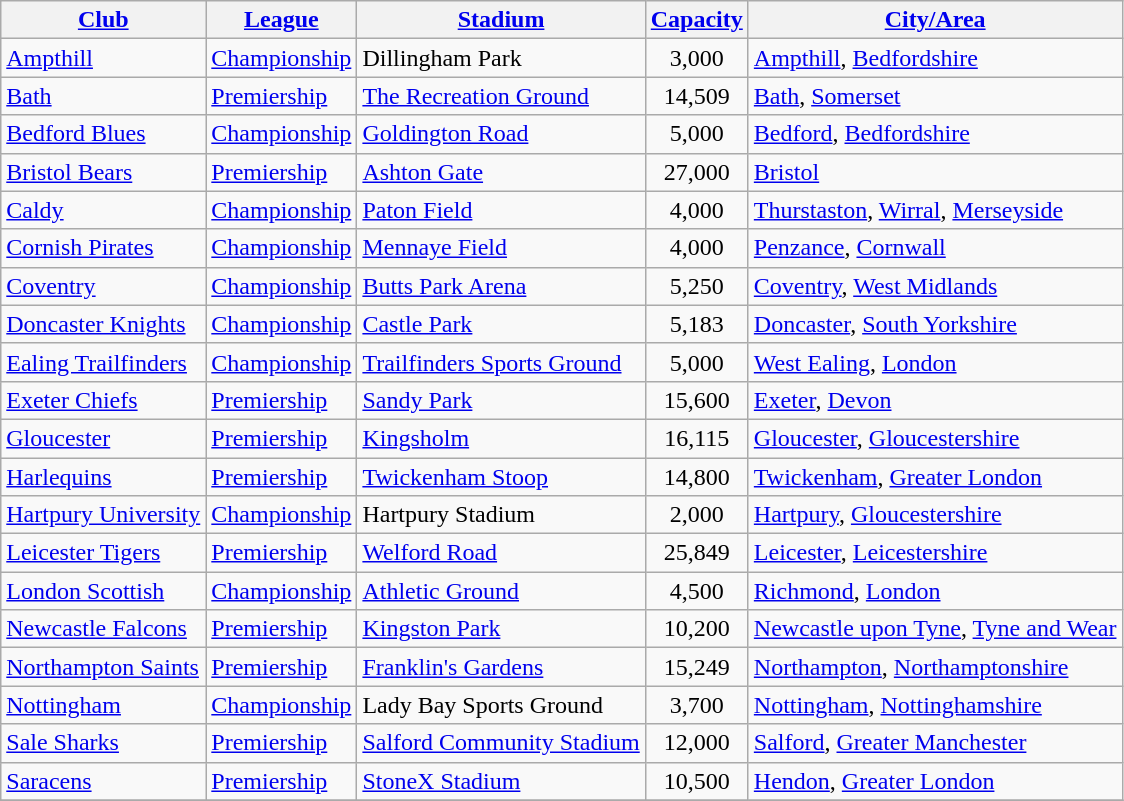<table class="wikitable sortable">
<tr>
<th><a href='#'>Club</a></th>
<th><a href='#'>League</a></th>
<th><a href='#'>Stadium</a></th>
<th><a href='#'>Capacity</a></th>
<th><a href='#'>City/Area</a></th>
</tr>
<tr>
<td><a href='#'>Ampthill</a></td>
<td><a href='#'>Championship</a></td>
<td>Dillingham Park</td>
<td align=center>3,000</td>
<td><a href='#'>Ampthill</a>, <a href='#'>Bedfordshire</a></td>
</tr>
<tr>
<td><a href='#'>Bath</a></td>
<td><a href='#'>Premiership</a></td>
<td><a href='#'>The Recreation Ground</a></td>
<td align=center>14,509</td>
<td><a href='#'>Bath</a>, <a href='#'>Somerset</a></td>
</tr>
<tr>
<td><a href='#'>Bedford Blues</a></td>
<td><a href='#'>Championship</a></td>
<td><a href='#'>Goldington Road</a></td>
<td align=center>5,000</td>
<td><a href='#'>Bedford</a>, <a href='#'>Bedfordshire</a></td>
</tr>
<tr>
<td><a href='#'>Bristol Bears</a></td>
<td><a href='#'>Premiership</a></td>
<td><a href='#'>Ashton Gate</a></td>
<td align=center>27,000</td>
<td><a href='#'>Bristol</a></td>
</tr>
<tr>
<td><a href='#'>Caldy</a></td>
<td><a href='#'>Championship</a></td>
<td><a href='#'>Paton Field</a></td>
<td align=center>4,000</td>
<td><a href='#'>Thurstaston</a>, <a href='#'>Wirral</a>, <a href='#'>Merseyside</a></td>
</tr>
<tr>
<td><a href='#'>Cornish Pirates</a></td>
<td><a href='#'>Championship</a></td>
<td><a href='#'>Mennaye Field</a></td>
<td align=center>4,000</td>
<td><a href='#'>Penzance</a>, <a href='#'>Cornwall</a></td>
</tr>
<tr>
<td><a href='#'>Coventry</a></td>
<td><a href='#'>Championship</a></td>
<td><a href='#'>Butts Park Arena</a></td>
<td align=center>5,250</td>
<td><a href='#'>Coventry</a>, <a href='#'>West Midlands</a></td>
</tr>
<tr>
<td><a href='#'>Doncaster Knights</a></td>
<td><a href='#'>Championship</a></td>
<td><a href='#'>Castle Park</a></td>
<td align=center>5,183</td>
<td><a href='#'>Doncaster</a>, <a href='#'>South Yorkshire</a></td>
</tr>
<tr>
<td><a href='#'>Ealing Trailfinders</a></td>
<td><a href='#'>Championship</a></td>
<td><a href='#'>Trailfinders Sports Ground</a></td>
<td align=center>5,000</td>
<td><a href='#'>West Ealing</a>, <a href='#'>London</a></td>
</tr>
<tr>
<td><a href='#'>Exeter Chiefs</a></td>
<td><a href='#'>Premiership</a></td>
<td><a href='#'>Sandy Park</a></td>
<td align=center>15,600</td>
<td><a href='#'>Exeter</a>, <a href='#'>Devon</a></td>
</tr>
<tr>
<td><a href='#'>Gloucester</a></td>
<td><a href='#'>Premiership</a></td>
<td><a href='#'>Kingsholm</a></td>
<td align=center>16,115</td>
<td><a href='#'>Gloucester</a>, <a href='#'>Gloucestershire</a></td>
</tr>
<tr>
<td><a href='#'>Harlequins</a></td>
<td><a href='#'>Premiership</a></td>
<td><a href='#'>Twickenham Stoop</a></td>
<td align=center>14,800</td>
<td><a href='#'>Twickenham</a>, <a href='#'>Greater London</a></td>
</tr>
<tr>
<td><a href='#'>Hartpury University</a></td>
<td><a href='#'>Championship</a></td>
<td>Hartpury Stadium</td>
<td align=center>2,000</td>
<td><a href='#'>Hartpury</a>, <a href='#'>Gloucestershire</a></td>
</tr>
<tr>
<td><a href='#'>Leicester Tigers</a></td>
<td><a href='#'>Premiership</a></td>
<td><a href='#'>Welford Road</a></td>
<td align=center>25,849</td>
<td><a href='#'>Leicester</a>, <a href='#'>Leicestershire</a></td>
</tr>
<tr>
<td><a href='#'>London Scottish</a></td>
<td><a href='#'>Championship</a></td>
<td><a href='#'>Athletic Ground</a></td>
<td align=center>4,500</td>
<td><a href='#'>Richmond</a>, <a href='#'>London</a></td>
</tr>
<tr>
<td><a href='#'>Newcastle Falcons</a></td>
<td><a href='#'>Premiership</a></td>
<td><a href='#'>Kingston Park</a></td>
<td align=center>10,200</td>
<td><a href='#'>Newcastle upon Tyne</a>, <a href='#'>Tyne and Wear</a></td>
</tr>
<tr>
<td><a href='#'>Northampton Saints</a></td>
<td><a href='#'>Premiership</a></td>
<td><a href='#'>Franklin's Gardens</a></td>
<td align=center>15,249</td>
<td><a href='#'>Northampton</a>, <a href='#'>Northamptonshire</a></td>
</tr>
<tr>
<td><a href='#'>Nottingham</a></td>
<td><a href='#'>Championship</a></td>
<td>Lady Bay Sports Ground</td>
<td align=center>3,700</td>
<td><a href='#'>Nottingham</a>, <a href='#'>Nottinghamshire</a></td>
</tr>
<tr>
<td><a href='#'>Sale Sharks</a></td>
<td><a href='#'>Premiership</a></td>
<td><a href='#'>Salford Community Stadium</a></td>
<td align=center>12,000</td>
<td><a href='#'>Salford</a>, <a href='#'>Greater Manchester</a></td>
</tr>
<tr>
<td><a href='#'>Saracens</a></td>
<td><a href='#'>Premiership</a></td>
<td><a href='#'>StoneX Stadium</a></td>
<td align=center>10,500</td>
<td><a href='#'>Hendon</a>, <a href='#'>Greater London</a></td>
</tr>
<tr>
</tr>
</table>
